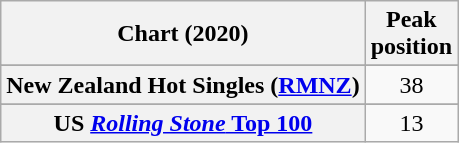<table class="wikitable sortable plainrowheaders" style="text-align:center">
<tr>
<th scope="col">Chart (2020)</th>
<th scope="col">Peak<br>position</th>
</tr>
<tr>
</tr>
<tr>
<th scope="row">New Zealand Hot Singles (<a href='#'>RMNZ</a>)</th>
<td>38</td>
</tr>
<tr>
</tr>
<tr>
</tr>
<tr>
<th scope="row">US <a href='#'><em>Rolling Stone</em> Top 100</a></th>
<td>13</td>
</tr>
</table>
